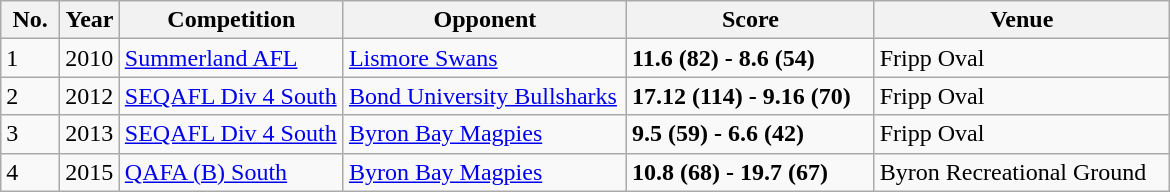<table class="wikitable sortable" width=780px>
<tr>
<th width=5%>No.</th>
<th width=5%>Year</th>
<th width=19%>Competition</th>
<th width=24%>Opponent</th>
<th width=21%>Score</th>
<th width=25%>Venue</th>
</tr>
<tr>
<td>1</td>
<td>2010</td>
<td><a href='#'>Summerland AFL</a></td>
<td><a href='#'>Lismore Swans</a></td>
<td><strong>11.6 (82) - 8.6 (54)</strong></td>
<td>Fripp Oval</td>
</tr>
<tr>
<td>2</td>
<td>2012</td>
<td><a href='#'>SEQAFL Div 4 South</a></td>
<td><a href='#'>Bond University Bullsharks</a></td>
<td><strong>17.12 (114) - 9.16 (70)</strong></td>
<td>Fripp Oval</td>
</tr>
<tr>
<td>3</td>
<td>2013</td>
<td><a href='#'>SEQAFL Div 4 South</a></td>
<td><a href='#'>Byron Bay Magpies</a></td>
<td><strong>9.5 (59) - 6.6 (42)</strong></td>
<td>Fripp Oval</td>
</tr>
<tr>
<td>4</td>
<td>2015</td>
<td><a href='#'>QAFA (B) South</a></td>
<td><a href='#'>Byron Bay Magpies</a></td>
<td><strong>10.8 (68) - 19.7 (67)</strong></td>
<td>Byron Recreational Ground</td>
</tr>
</table>
